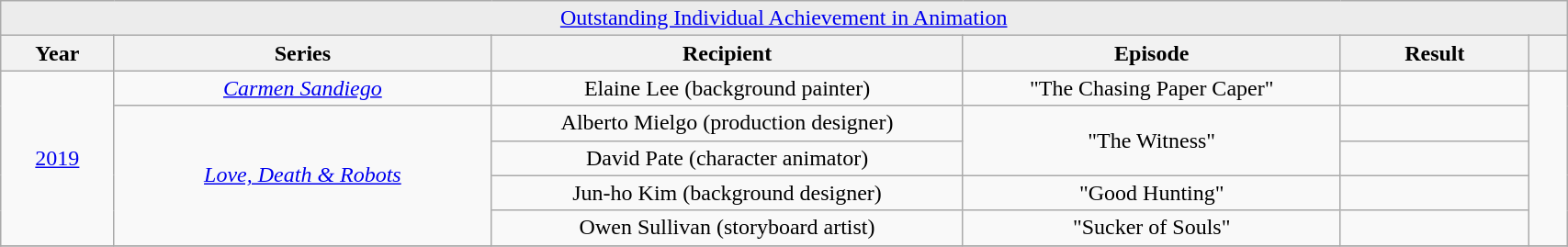<table class="wikitable plainrowheaders" style="font-size: 100%" width=90%>
<tr>
<td style="background: #ececec; color:grey; text-align:center;" colspan="10"><a href='#'>Outstanding Individual Achievement in Animation</a></td>
</tr>
<tr>
<th width="6%">Year</th>
<th width="20%">Series</th>
<th width="25%">Recipient</th>
<th width="20%">Episode</th>
<th width="10%">Result</th>
<th width="2%"></th>
</tr>
<tr>
<td style="text-align:center;" rowspan="5"><a href='#'>2019</a></td>
<td style="text-align:center;"><em><a href='#'>Carmen Sandiego</a></em></td>
<td style="text-align:center;">Elaine Lee (background painter)</td>
<td style="text-align:center;">"The Chasing Paper Caper"</td>
<td></td>
<td style="text-align:center;" rowspan="5"></td>
</tr>
<tr>
<td style="text-align:center;" rowspan="4"><em><a href='#'>Love, Death & Robots</a></em></td>
<td style="text-align:center;">Alberto Mielgo (production designer)</td>
<td style="text-align:center;" rowspan="2">"The Witness"</td>
<td></td>
</tr>
<tr>
<td style="text-align:center;">David Pate (character animator)</td>
<td></td>
</tr>
<tr>
<td style="text-align:center;">Jun-ho Kim (background designer)</td>
<td style="text-align:center;">"Good Hunting"</td>
<td></td>
</tr>
<tr>
<td style="text-align:center;">Owen Sullivan (storyboard artist)</td>
<td style="text-align:center;">"Sucker of Souls"</td>
<td></td>
</tr>
<tr>
</tr>
</table>
